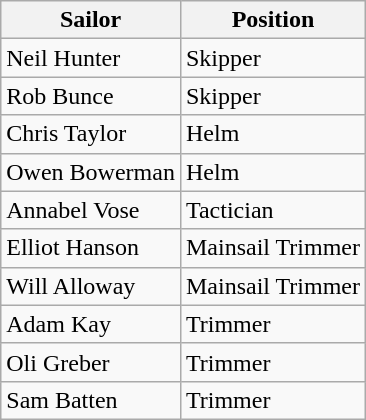<table class="wikitable">
<tr>
<th>Sailor</th>
<th>Position</th>
</tr>
<tr>
<td> Neil Hunter</td>
<td>Skipper</td>
</tr>
<tr>
<td> Rob Bunce</td>
<td>Skipper</td>
</tr>
<tr>
<td> Chris Taylor</td>
<td>Helm</td>
</tr>
<tr>
<td> Owen Bowerman</td>
<td>Helm</td>
</tr>
<tr>
<td> Annabel Vose</td>
<td>Tactician</td>
</tr>
<tr>
<td> Elliot Hanson</td>
<td>Mainsail Trimmer</td>
</tr>
<tr>
<td> Will Alloway</td>
<td>Mainsail Trimmer</td>
</tr>
<tr>
<td> Adam Kay</td>
<td>Trimmer</td>
</tr>
<tr>
<td> Oli Greber</td>
<td>Trimmer</td>
</tr>
<tr>
<td> Sam Batten</td>
<td>Trimmer</td>
</tr>
</table>
